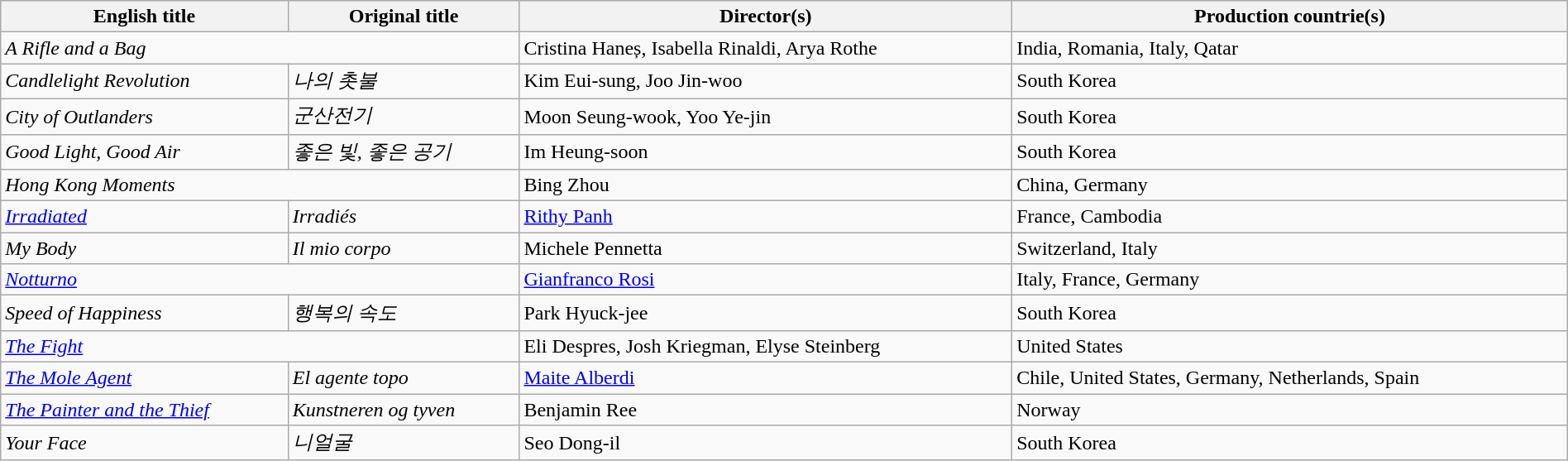<table class="sortable wikitable" style="width:100%; margin-bottom:4px" cellpadding="5">
<tr>
<th scope="col">English title</th>
<th scope="col">Original title</th>
<th scope="col">Director(s)</th>
<th scope="col">Production countrie(s)</th>
</tr>
<tr>
<td colspan="2"><em>A Rifle and a Bag</em></td>
<td>Cristina Haneș, Isabella Rinaldi, Arya Rothe</td>
<td>India, Romania, Italy, Qatar</td>
</tr>
<tr>
<td><em>Candlelight Revolution</em></td>
<td><em>나의 촛불</em></td>
<td>Kim Eui-sung, Joo Jin-woo</td>
<td>South Korea</td>
</tr>
<tr>
<td><em>City of Outlanders</em></td>
<td><em>군산전기</em></td>
<td>Moon Seung-wook, Yoo Ye-jin</td>
<td>South Korea</td>
</tr>
<tr>
<td><em>Good Light, Good Air</em></td>
<td><em>좋은 빛, 좋은 공기</em></td>
<td>Im Heung-soon</td>
<td>South Korea</td>
</tr>
<tr>
<td colspan="2"><em>Hong Kong Moments</em></td>
<td>Bing Zhou</td>
<td>China, Germany</td>
</tr>
<tr>
<td><em><a href='#'>Irradiated</a></em></td>
<td><em>Irradiés</em></td>
<td><a href='#'>Rithy Panh</a></td>
<td>France, Cambodia</td>
</tr>
<tr>
<td><em>My Body</em></td>
<td><em>Il mio corpo</em></td>
<td>Michele Pennetta</td>
<td>Switzerland, Italy</td>
</tr>
<tr>
<td colspan="2"><em><a href='#'>Notturno</a></em></td>
<td><a href='#'>Gianfranco Rosi</a></td>
<td>Italy, France, Germany</td>
</tr>
<tr>
<td><em>Speed of Happiness</em></td>
<td><em>행복의 속도</em></td>
<td>Park Hyuck-jee</td>
<td>South Korea</td>
</tr>
<tr>
<td colspan="2"><em><a href='#'>The Fight</a></em></td>
<td>Eli Despres, Josh Kriegman, Elyse Steinberg</td>
<td>United States</td>
</tr>
<tr>
<td><em><a href='#'>The Mole Agent</a></em></td>
<td><em>El agente topo</em></td>
<td><a href='#'>Maite Alberdi</a></td>
<td>Chile, United States, Germany, Netherlands, Spain</td>
</tr>
<tr>
<td><em><a href='#'>The Painter and the Thief</a></em></td>
<td><em>Kunstneren og tyven</em></td>
<td>Benjamin Ree</td>
<td>Norway</td>
</tr>
<tr>
<td><em>Your Face</em></td>
<td><em>니얼굴</em></td>
<td>Seo Dong-il</td>
<td>South Korea</td>
</tr>
</table>
